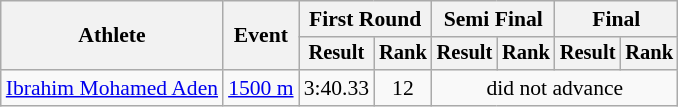<table class=wikitable style="font-size:90%">
<tr>
<th rowspan="2">Athlete</th>
<th rowspan="2">Event</th>
<th colspan="2">First Round</th>
<th colspan="2">Semi Final</th>
<th colspan="2">Final</th>
</tr>
<tr style="font-size:95%">
<th scope="col">Result</th>
<th scope="col">Rank</th>
<th scope="col">Result</th>
<th scope="col">Rank</th>
<th scope="col">Result</th>
<th scope="col">Rank</th>
</tr>
<tr align=center>
<td align=left><a href='#'>Ibrahim Mohamed Aden</a></td>
<td align=left><a href='#'>1500 m</a></td>
<td>3:40.33</td>
<td>12</td>
<td colspan=4>did not advance</td>
</tr>
</table>
